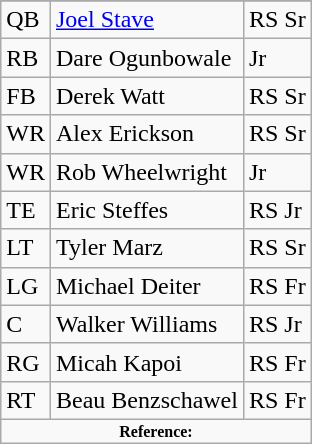<table class="wikitable">
<tr>
</tr>
<tr>
<td>QB</td>
<td><a href='#'>Joel Stave</a></td>
<td>RS Sr</td>
</tr>
<tr>
<td>RB</td>
<td>Dare Ogunbowale</td>
<td>Jr</td>
</tr>
<tr>
<td>FB</td>
<td>Derek Watt</td>
<td>RS Sr</td>
</tr>
<tr>
<td>WR</td>
<td>Alex Erickson</td>
<td>RS Sr</td>
</tr>
<tr>
<td>WR</td>
<td>Rob Wheelwright</td>
<td>Jr</td>
</tr>
<tr>
<td>TE</td>
<td>Eric Steffes</td>
<td>RS Jr</td>
</tr>
<tr>
<td>LT</td>
<td>Tyler Marz</td>
<td>RS Sr</td>
</tr>
<tr>
<td>LG</td>
<td>Michael Deiter</td>
<td>RS Fr</td>
</tr>
<tr>
<td>C</td>
<td>Walker Williams</td>
<td>RS Jr</td>
</tr>
<tr>
<td>RG</td>
<td>Micah Kapoi</td>
<td>RS Fr</td>
</tr>
<tr>
<td>RT</td>
<td>Beau Benzschawel</td>
<td>RS Fr</td>
</tr>
<tr>
<td colspan="3"  style="font-size:8pt; text-align:center;"><strong>Reference:</strong></td>
</tr>
</table>
